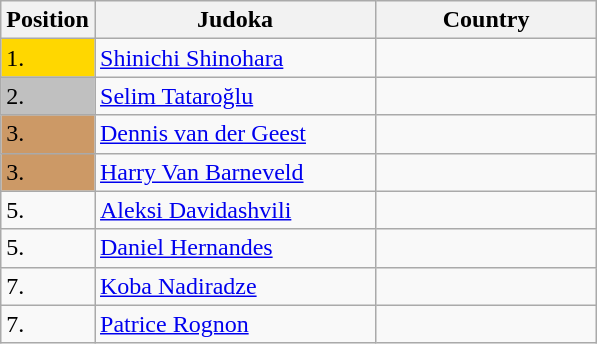<table class=wikitable>
<tr>
<th>Position</th>
<th width=180>Judoka</th>
<th width=140>Country</th>
</tr>
<tr>
<td bgcolor=gold>1.</td>
<td><a href='#'>Shinichi Shinohara</a></td>
<td></td>
</tr>
<tr>
<td bgcolor=silver>2.</td>
<td><a href='#'>Selim Tataroğlu</a></td>
<td></td>
</tr>
<tr>
<td bgcolor=CC9966>3.</td>
<td><a href='#'>Dennis van der Geest</a></td>
<td></td>
</tr>
<tr>
<td bgcolor=CC9966>3.</td>
<td><a href='#'>Harry Van Barneveld</a></td>
<td></td>
</tr>
<tr>
<td>5.</td>
<td><a href='#'>Aleksi Davidashvili</a></td>
<td></td>
</tr>
<tr>
<td>5.</td>
<td><a href='#'>Daniel Hernandes</a></td>
<td></td>
</tr>
<tr>
<td>7.</td>
<td><a href='#'>Koba Nadiradze</a></td>
<td></td>
</tr>
<tr>
<td>7.</td>
<td><a href='#'>Patrice Rognon</a></td>
<td></td>
</tr>
</table>
